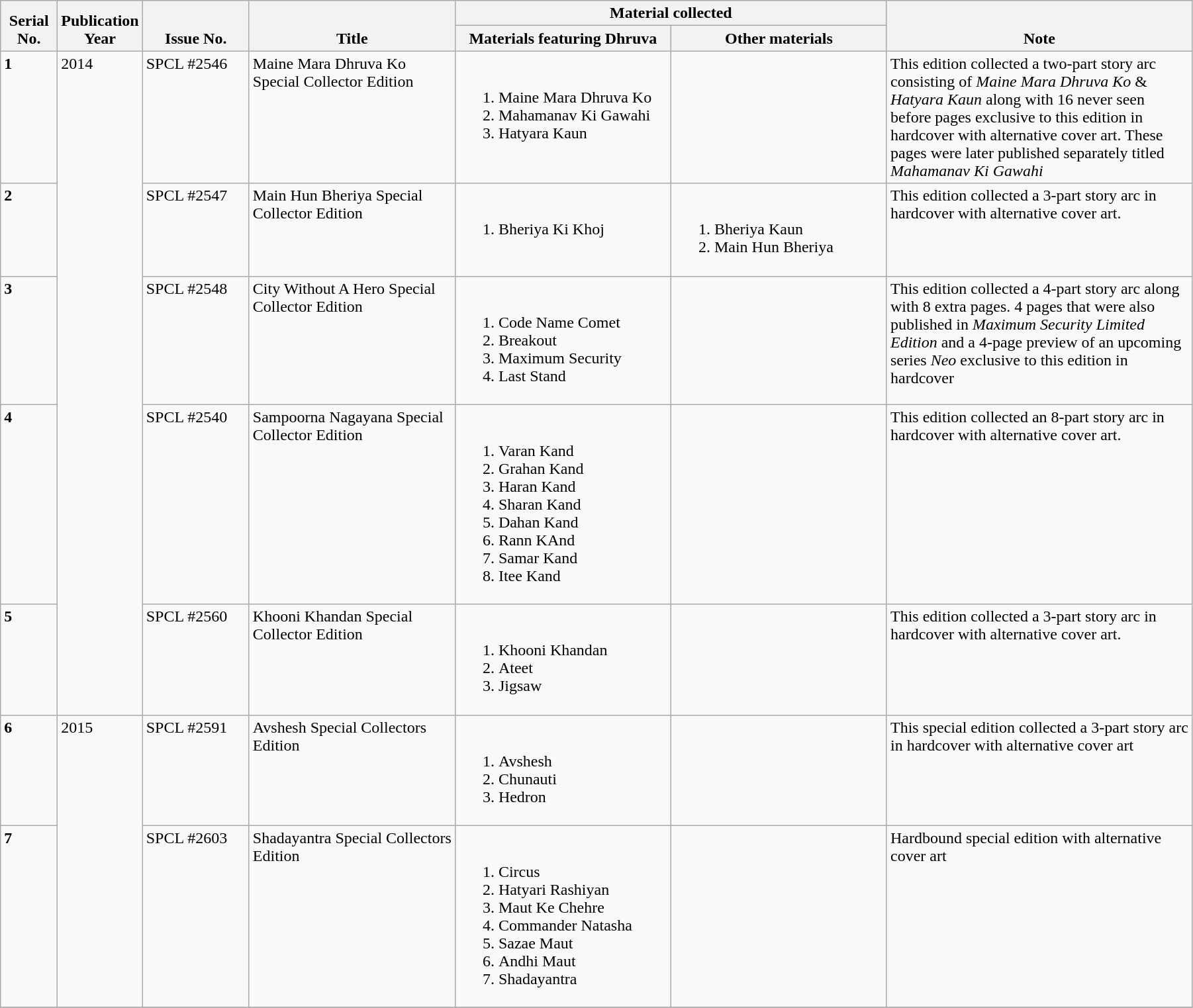<table class="wikitable unsortable">
<tr>
<th rowspan="2" style="vertical-align:bottom; width:50px;">Serial No.</th>
<th rowspan="2" style="vertical-align:bottom; width:50px;">Publication Year</th>
<th rowspan="2" style="vertical-align:bottom; width:100px;">Issue No.</th>
<th rowspan="2" style="vertical-align:bottom; width:200px;">Title</th>
<th colspan="2" style="vertical-align:bottom; width:420px;">Material collected</th>
<th rowspan="2" style="vertical-align:bottom; width:300px;">Note</th>
</tr>
<tr style="vertical-align:top;">
<th style="vertical-align:bottom; width:210px;">Materials featuring Dhruva</th>
<th style="vertical-align:bottom; width:210px;">Other materials</th>
</tr>
<tr style="vertical-align:top;">
<td><strong>1</strong></td>
<td rowspan=5>2014</td>
<td>SPCL #2546</td>
<td>Maine Mara Dhruva Ko Special Collector Edition</td>
<td><br><ol><li>Maine Mara Dhruva Ko</li><li>Mahamanav Ki Gawahi</li><li>Hatyara Kaun</li></ol></td>
<td></td>
<td>This edition collected a two-part story arc consisting of <em>Maine Mara Dhruva Ko</em> & <em>Hatyara Kaun</em> along with 16 never seen before pages exclusive to this edition in hardcover with alternative cover art. These pages were later published separately titled <em>Mahamanav Ki Gawahi</em></td>
</tr>
<tr style="vertical-align:top;">
<td><strong>2</strong></td>
<td>SPCL #2547</td>
<td>Main Hun Bheriya Special Collector Edition</td>
<td><br><ol><li>Bheriya Ki Khoj</li></ol></td>
<td><br><ol><li>Bheriya Kaun</li><li>Main Hun Bheriya</li></ol></td>
<td>This edition collected a 3-part story arc in hardcover with alternative cover art.</td>
</tr>
<tr style="vertical-align:top;">
<td><strong>3</strong></td>
<td>SPCL #2548</td>
<td>City Without A Hero Special Collector Edition</td>
<td><br><ol><li>Code Name Comet</li><li>Breakout</li><li>Maximum Security</li><li>Last Stand</li></ol></td>
<td></td>
<td>This edition collected a 4-part story arc along with 8 extra pages. 4 pages that were also published in <em>Maximum Security Limited Edition</em> and a 4-page preview of an upcoming series <em>Neo</em> exclusive to this edition in hardcover</td>
</tr>
<tr style="vertical-align:top;">
<td><strong>4</strong></td>
<td>SPCL #2540</td>
<td>Sampoorna Nagayana Special Collector Edition</td>
<td><br><ol><li>Varan Kand</li><li>Grahan Kand</li><li>Haran Kand</li><li>Sharan Kand</li><li>Dahan Kand</li><li>Rann KAnd</li><li>Samar Kand</li><li>Itee Kand</li></ol></td>
<td></td>
<td>This edition collected an 8-part story arc in hardcover with alternative cover art.</td>
</tr>
<tr style="vertical-align:top;">
<td><strong>5</strong></td>
<td>SPCL #2560</td>
<td>Khooni Khandan Special Collector Edition</td>
<td><br><ol><li>Khooni Khandan</li><li>Ateet</li><li>Jigsaw</li></ol></td>
<td></td>
<td>This edition collected a 3-part story arc in hardcover with alternative cover art.</td>
</tr>
<tr style="vertical-align:top;">
<td><strong>6</strong></td>
<td rowspan=2>2015</td>
<td>SPCL #2591</td>
<td>Avshesh Special Collectors Edition</td>
<td><br><ol><li>Avshesh</li><li>Chunauti</li><li>Hedron</li></ol></td>
<td></td>
<td>This special edition collected a 3-part story arc in hardcover with alternative cover art</td>
</tr>
<tr style="vertical-align:top;">
<td><strong>7</strong></td>
<td>SPCL #2603</td>
<td>Shadayantra Special Collectors Edition</td>
<td><br><ol><li>Circus</li><li>Hatyari Rashiyan</li><li>Maut Ke Chehre</li><li>Commander Natasha</li><li>Sazae Maut</li><li>Andhi Maut</li><li>Shadayantra</li></ol></td>
<td></td>
<td>Hardbound special edition with alternative cover art</td>
</tr>
<tr style="vertical-align:top;">
</tr>
</table>
